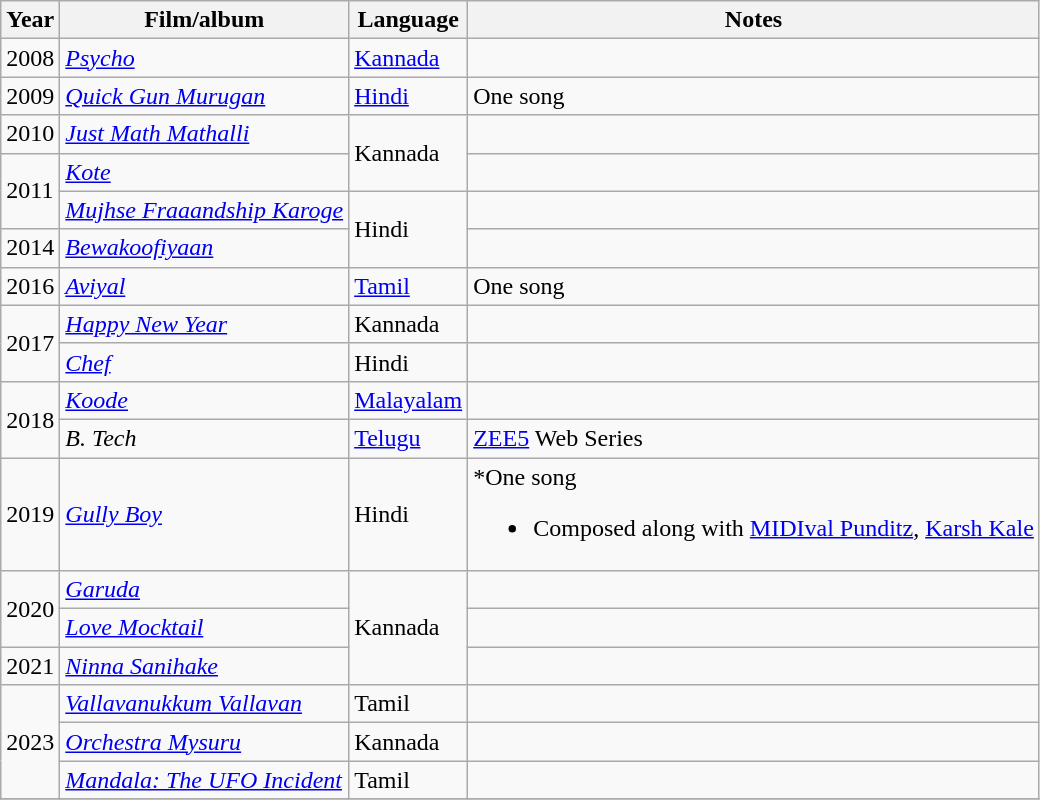<table class="wikitable sortable">
<tr>
<th>Year</th>
<th>Film/album</th>
<th>Language</th>
<th>Notes</th>
</tr>
<tr>
<td>2008</td>
<td><em><a href='#'>Psycho</a></em></td>
<td><a href='#'>Kannada</a></td>
<td></td>
</tr>
<tr>
<td>2009</td>
<td><em><a href='#'>Quick Gun Murugan</a></em></td>
<td><a href='#'>Hindi</a></td>
<td>One song</td>
</tr>
<tr>
<td>2010</td>
<td><em><a href='#'>Just Math Mathalli</a></em></td>
<td rowspan=2>Kannada</td>
<td></td>
</tr>
<tr>
<td rowspan=2>2011</td>
<td><em><a href='#'>Kote</a></em></td>
<td></td>
</tr>
<tr>
<td><em><a href='#'>Mujhse Fraaandship Karoge</a></em></td>
<td rowspan=2>Hindi</td>
<td></td>
</tr>
<tr>
<td>2014</td>
<td><em><a href='#'>Bewakoofiyaan</a></em></td>
<td></td>
</tr>
<tr>
<td>2016</td>
<td><em><a href='#'>Aviyal</a></em></td>
<td><a href='#'>Tamil</a></td>
<td>One song</td>
</tr>
<tr>
<td rowspan=2>2017</td>
<td><em><a href='#'>Happy New Year</a></em></td>
<td>Kannada</td>
<td></td>
</tr>
<tr>
<td><em><a href='#'>Chef</a></em></td>
<td>Hindi</td>
<td></td>
</tr>
<tr>
<td rowspan="2">2018</td>
<td><em><a href='#'>Koode</a></em></td>
<td><a href='#'>Malayalam</a></td>
<td></td>
</tr>
<tr>
<td><em>B. Tech</em></td>
<td><a href='#'>Telugu</a></td>
<td><a href='#'>ZEE5</a> Web Series </td>
</tr>
<tr>
<td>2019</td>
<td><em><a href='#'>Gully Boy</a></em></td>
<td>Hindi</td>
<td>*One song<br><ul><li>Composed along with <a href='#'>MIDIval Punditz</a>, <a href='#'>Karsh Kale</a></li></ul></td>
</tr>
<tr>
<td rowspan=2>2020</td>
<td><em><a href='#'>Garuda</a></em></td>
<td rowspan=3>Kannada</td>
<td></td>
</tr>
<tr>
<td><em><a href='#'>Love Mocktail</a></em></td>
<td></td>
</tr>
<tr>
<td>2021</td>
<td><em><a href='#'>Ninna Sanihake</a></em></td>
<td></td>
</tr>
<tr>
<td rowspan="3">2023</td>
<td><em><a href='#'>Vallavanukkum Vallavan</a></em></td>
<td>Tamil</td>
<td></td>
</tr>
<tr>
<td><em><a href='#'>Orchestra Mysuru</a></em></td>
<td>Kannada</td>
<td></td>
</tr>
<tr>
<td><em><a href='#'>Mandala: The UFO Incident</a></em></td>
<td>Tamil</td>
<td></td>
</tr>
<tr>
</tr>
</table>
